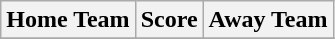<table class="wikitable" style="text-align: center">
<tr>
<th>Home Team</th>
<th>Score</th>
<th>Away Team</th>
</tr>
<tr>
</tr>
</table>
